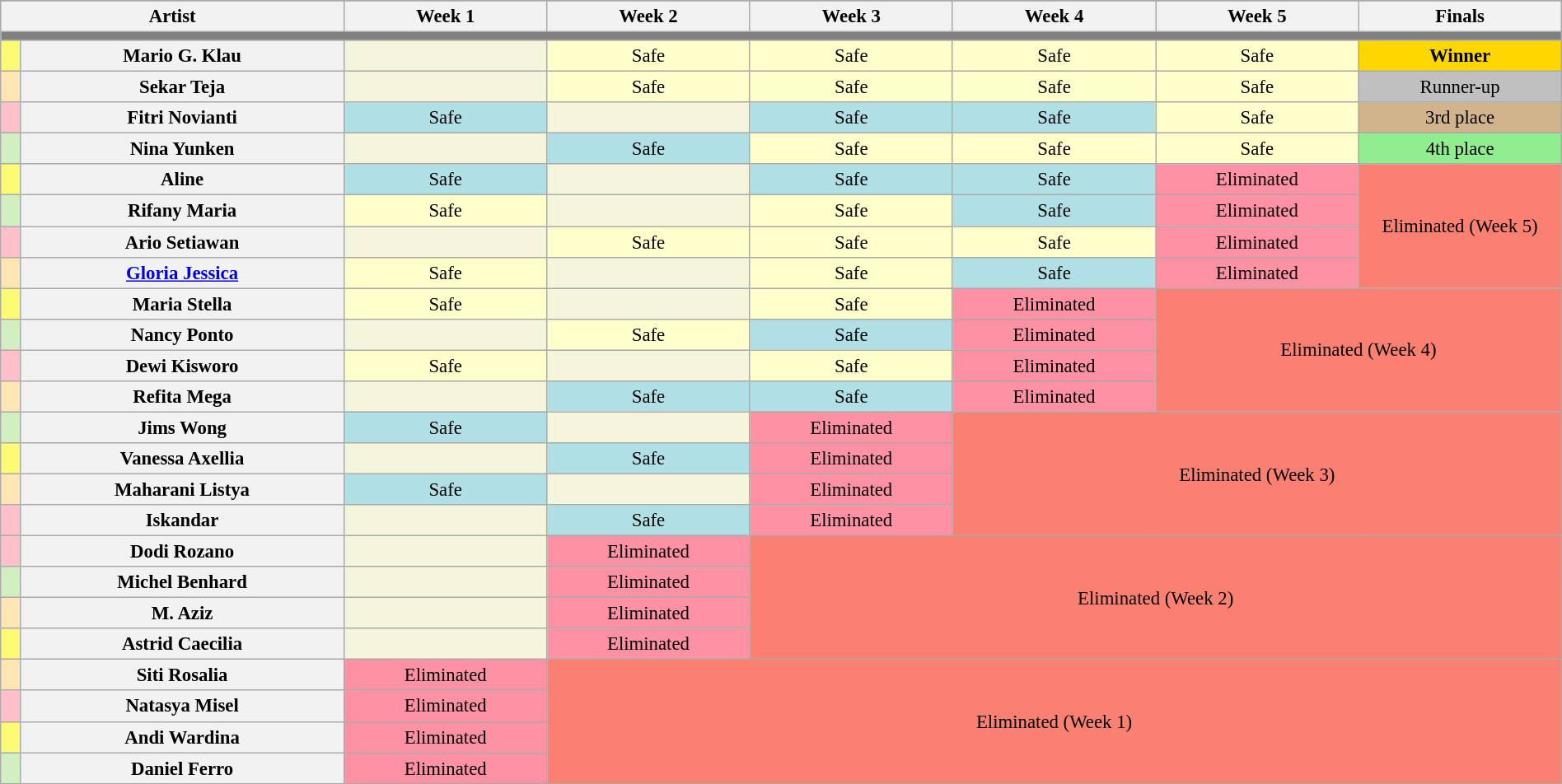<table class="wikitable"  style="text-align:center; font-size:95%; width:100%;">
<tr>
</tr>
<tr>
<th colspan="2">Artist</th>
<th style="width:13%;">Week 1</th>
<th style="width:13%;">Week 2</th>
<th style="width:13%;">Week 3</th>
<th style="width:13%;">Week 4</th>
<th style="width:13%;">Week 5</th>
<th style="width:13%;">Finals</th>
</tr>
<tr>
<th colspan="8" style="background:gray;"></th>
</tr>
<tr>
<th style="background:#fffa73;"></th>
<th>Mario G. Klau</th>
<td style="background:#F5F5DC;"></td>
<td style="background:#ffc;">Safe</td>
<td style="background:#ffc;">Safe</td>
<td style="background:#ffc;">Safe</td>
<td style="background:#ffc;">Safe</td>
<td style="background:gold;"><strong>Winner</strong></td>
</tr>
<tr>
<th style="background:#ffe5b4;"></th>
<th>Sekar Teja</th>
<td style="background:#F5F5DC;"></td>
<td style="background:#ffc;">Safe</td>
<td style="background:#ffc;">Safe</td>
<td style="background:#ffc;">Safe</td>
<td style="background:#ffc;">Safe</td>
<td style="background:silver;">Runner-up</td>
</tr>
<tr>
<th style="background:pink;"></th>
<th>Fitri Novianti</th>
<td style="background:#b0e0e6">Safe</td>
<td style="background:#F5F5DC;"></td>
<td style="background:#b0e0e6">Safe</td>
<td style="background:#b0e0e6">Safe</td>
<td style="background:#ffc;">Safe</td>
<td style="background:tan;">3rd place</td>
</tr>
<tr>
<th style="background:#d0f0c0;"></th>
<th>Nina Yunken</th>
<td style="background:#F5F5DC;"></td>
<td style="background:#b0e0e6">Safe</td>
<td style="background:#ffc;">Safe</td>
<td style="background:#ffc;">Safe</td>
<td style="background:#ffc;">Safe</td>
<td style="background:lightgreen;">4th place</td>
</tr>
<tr>
<th style="background:#fffa73;"></th>
<th>Aline</th>
<td style="background:#b0e0e6">Safe</td>
<td style="background:#F5F5DC;"></td>
<td style="background:#b0e0e6">Safe</td>
<td style="background:#b0e0e6">Safe</td>
<td style="background:#FF91A4;">Eliminated</td>
<td rowspan="4" style="background:salmon;">Eliminated (Week 5)</td>
</tr>
<tr>
<th style="background:#d0f0c0;"></th>
<th>Rifany Maria</th>
<td style="background:#ffc;">Safe</td>
<td style="background:#F5F5DC;"></td>
<td style="background:#ffc;">Safe</td>
<td style="background:#b0e0e6">Safe</td>
<td style="background:#FF91A4;">Eliminated</td>
</tr>
<tr>
<th style="background:pink;"></th>
<th>Ario Setiawan</th>
<td style="background:#F5F5DC;"></td>
<td style="background:#ffc;">Safe</td>
<td style="background:#ffc;">Safe</td>
<td style="background:#ffc;">Safe</td>
<td style="background:#FF91A4;">Eliminated</td>
</tr>
<tr>
<th style="background:#ffe5b4;"></th>
<th><a href='#'>Gloria Jessica</a></th>
<td style="background:#ffc;">Safe</td>
<td style="background:#F5F5DC;"></td>
<td style="background:#ffc;">Safe</td>
<td style="background:#b0e0e6">Safe</td>
<td style="background:#FF91A4;">Eliminated</td>
</tr>
<tr>
<th style="background:#fffa73;"></th>
<th>Maria Stella</th>
<td style="background:#ffc;">Safe</td>
<td style="background:#F5F5DC;"></td>
<td style="background:#ffc;">Safe</td>
<td style="background:#FF91A4;">Eliminated</td>
<td rowspan="4" colspan="2" style="background:salmon;">Eliminated (Week 4)</td>
</tr>
<tr>
<th style="background:#d0f0c0;"></th>
<th>Nancy Ponto</th>
<td style="background:#F5F5DC;"></td>
<td style="background:#ffc;">Safe</td>
<td style="background:#b0e0e6">Safe</td>
<td style="background:#FF91A4;">Eliminated</td>
</tr>
<tr>
<th style="background:pink;"></th>
<th>Dewi Kisworo</th>
<td style="background:#ffc;">Safe</td>
<td style="background:#F5F5DC;"></td>
<td style="background:#ffc;">Safe</td>
<td style="background:#FF91A4;">Eliminated</td>
</tr>
<tr>
<th style="background:#ffe5b4;"></th>
<th>Refita Mega</th>
<td style="background:#F5F5DC;"></td>
<td style="background:#b0e0e6">Safe</td>
<td style="background:#b0e0e6">Safe</td>
<td style="background:#FF91A4;">Eliminated</td>
</tr>
<tr>
<th style="background:#d0f0c0;"></th>
<th>Jims Wong</th>
<td style="background:#b0e0e6">Safe</td>
<td style="background:#F5F5DC;"></td>
<td style="background:#FF91A4;">Eliminated</td>
<td rowspan="4" colspan="3" style="background:salmon;">Eliminated (Week 3)</td>
</tr>
<tr>
<th style="background:#fffa73;"></th>
<th>Vanessa Axellia</th>
<td style="background:#F5F5DC;"></td>
<td style="background:#b0e0e6">Safe</td>
<td style="background:#FF91A4;">Eliminated</td>
</tr>
<tr>
<th style="background:#ffe5b4;"></th>
<th>Maharani Listya</th>
<td style="background:#b0e0e6">Safe</td>
<td style="background:#F5F5DC;"></td>
<td style="background:#FF91A4;">Eliminated</td>
</tr>
<tr>
<th style="background:pink;"></th>
<th>Iskandar</th>
<td style="background:#F5F5DC;"></td>
<td style="background:#b0e0e6">Safe</td>
<td style="background:#FF91A4;">Eliminated</td>
</tr>
<tr>
<th style="background:pink;"></th>
<th>Dodi Rozano</th>
<td style="background:#F5F5DC;"></td>
<td style="background:#FF91A4;">Eliminated</td>
<td rowspan="4" colspan="4" style="background:salmon;">Eliminated (Week 2)</td>
</tr>
<tr>
<th style="background:#d0f0c0;"></th>
<th>Michel Benhard</th>
<td style="background:#F5F5DC;"></td>
<td style="background:#FF91A4;">Eliminated</td>
</tr>
<tr>
<th style="background:#ffe5b4;"></th>
<th>M. Aziz</th>
<td style="background:#F5F5DC;"></td>
<td style="background:#FF91A4;">Eliminated</td>
</tr>
<tr>
<th style="background:#fffa73;"></th>
<th>Astrid Caecilia</th>
<td style="background:#F5F5DC;"></td>
<td style="background:#FF91A4;">Eliminated</td>
</tr>
<tr>
<th style="background:#ffe5b4;"></th>
<th>Siti Rosalia</th>
<td style="background:#FF91A4;">Eliminated</td>
<td rowspan="4" colspan="5" style="background:salmon;">Eliminated (Week 1)</td>
</tr>
<tr>
<th style="background:pink;"></th>
<th>Natasya Misel</th>
<td style="background:#FF91A4;">Eliminated</td>
</tr>
<tr>
<th style="background:#fffa73;"></th>
<th>Andi Wardina</th>
<td style="background:#FF91A4;">Eliminated</td>
</tr>
<tr>
<th style="background:#d0f0c0;"></th>
<th>Daniel Ferro</th>
<td style="background:#FF91A4;">Eliminated</td>
</tr>
<tr>
</tr>
</table>
